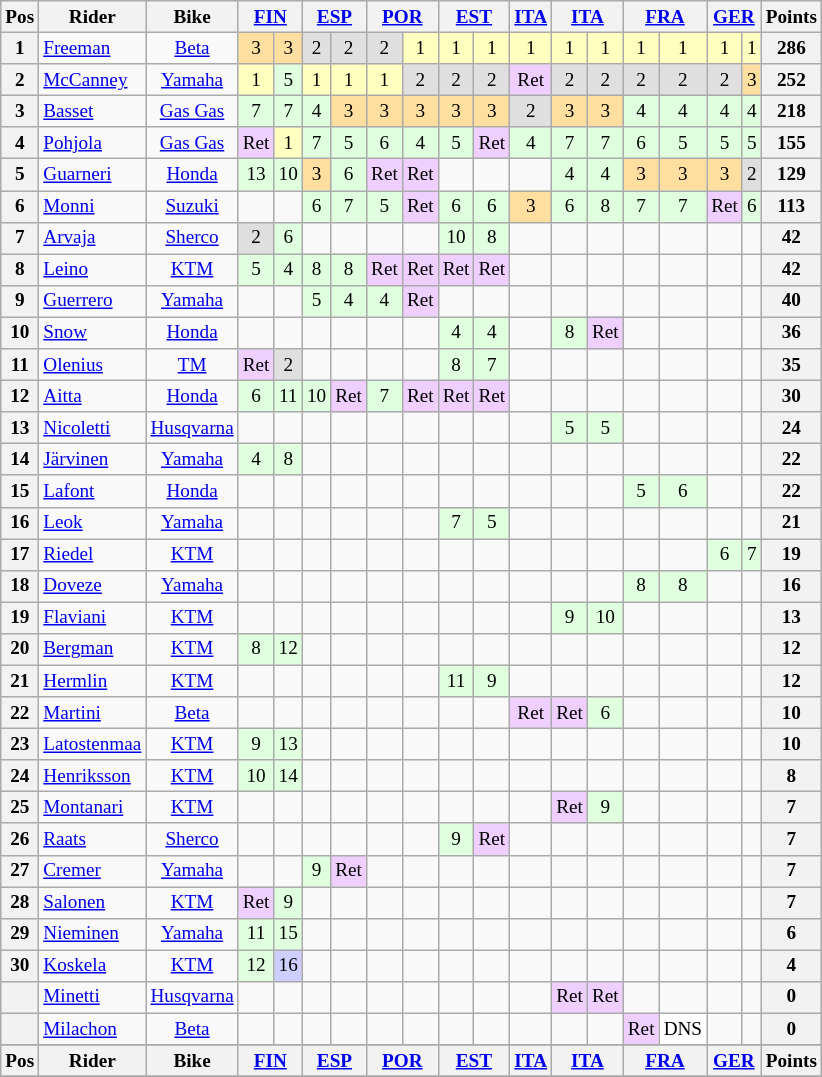<table class="wikitable" style="font-size: 80%; text-align:center">
<tr valign="top">
<th valign="middle">Pos</th>
<th valign="middle">Rider</th>
<th valign="middle">Bike</th>
<th colspan=2><a href='#'>FIN</a><br></th>
<th colspan=2><a href='#'>ESP</a><br></th>
<th colspan=2><a href='#'>POR</a><br></th>
<th colspan=2><a href='#'>EST</a><br></th>
<th><a href='#'>ITA</a><br></th>
<th colspan=2><a href='#'>ITA</a><br></th>
<th colspan=2><a href='#'>FRA</a><br></th>
<th colspan=2><a href='#'>GER</a><br></th>
<th valign="middle">Points</th>
</tr>
<tr>
<th>1</th>
<td align=left> <a href='#'>Freeman</a></td>
<td><a href='#'>Beta</a></td>
<td style="background:#ffdf9f;">3</td>
<td style="background:#ffdf9f;">3</td>
<td style="background:#dfdfdf;">2</td>
<td style="background:#dfdfdf;">2</td>
<td style="background:#dfdfdf;">2</td>
<td style="background:#ffffbf;">1</td>
<td style="background:#ffffbf;">1</td>
<td style="background:#ffffbf;">1</td>
<td style="background:#ffffbf;">1</td>
<td style="background:#ffffbf;">1</td>
<td style="background:#ffffbf;">1</td>
<td style="background:#ffffbf;">1</td>
<td style="background:#ffffbf;">1</td>
<td style="background:#ffffbf;">1</td>
<td style="background:#ffffbf;">1</td>
<th>286</th>
</tr>
<tr>
<th>2</th>
<td align=left> <a href='#'>McCanney</a></td>
<td><a href='#'>Yamaha</a></td>
<td style="background:#ffffbf;">1</td>
<td style="background:#dfffdf;">5</td>
<td style="background:#ffffbf;">1</td>
<td style="background:#ffffbf;">1</td>
<td style="background:#ffffbf;">1</td>
<td style="background:#dfdfdf;">2</td>
<td style="background:#dfdfdf;">2</td>
<td style="background:#dfdfdf;">2</td>
<td style="background:#efcfff;">Ret</td>
<td style="background:#dfdfdf;">2</td>
<td style="background:#dfdfdf;">2</td>
<td style="background:#dfdfdf;">2</td>
<td style="background:#dfdfdf;">2</td>
<td style="background:#dfdfdf;">2</td>
<td style="background:#ffdf9f;">3</td>
<th>252</th>
</tr>
<tr>
<th>3</th>
<td align=left> <a href='#'>Basset</a></td>
<td><a href='#'>Gas Gas</a></td>
<td style="background:#dfffdf;">7</td>
<td style="background:#dfffdf;">7</td>
<td style="background:#dfffdf;">4</td>
<td style="background:#ffdf9f;">3</td>
<td style="background:#ffdf9f;">3</td>
<td style="background:#ffdf9f;">3</td>
<td style="background:#ffdf9f;">3</td>
<td style="background:#ffdf9f;">3</td>
<td style="background:#dfdfdf;">2</td>
<td style="background:#ffdf9f;">3</td>
<td style="background:#ffdf9f;">3</td>
<td style="background:#dfffdf;">4</td>
<td style="background:#dfffdf;">4</td>
<td style="background:#dfffdf;">4</td>
<td style="background:#dfffdf;">4</td>
<th>218</th>
</tr>
<tr>
<th>4</th>
<td align=left> <a href='#'>Pohjola</a></td>
<td><a href='#'>Gas Gas</a></td>
<td style="background:#efcfff;">Ret</td>
<td style="background:#ffffbf;">1</td>
<td style="background:#dfffdf;">7</td>
<td style="background:#dfffdf;">5</td>
<td style="background:#dfffdf;">6</td>
<td style="background:#dfffdf;">4</td>
<td style="background:#dfffdf;">5</td>
<td style="background:#efcfff;">Ret</td>
<td style="background:#dfffdf;">4</td>
<td style="background:#dfffdf;">7</td>
<td style="background:#dfffdf;">7</td>
<td style="background:#dfffdf;">6</td>
<td style="background:#dfffdf;">5</td>
<td style="background:#dfffdf;">5</td>
<td style="background:#dfffdf;">5</td>
<th>155</th>
</tr>
<tr>
<th>5</th>
<td align=left> <a href='#'>Guarneri</a></td>
<td><a href='#'>Honda</a></td>
<td style="background:#dfffdf;">13</td>
<td style="background:#dfffdf;">10</td>
<td style="background:#ffdf9f;">3</td>
<td style="background:#dfffdf;">6</td>
<td style="background:#efcfff;">Ret</td>
<td style="background:#efcfff;">Ret</td>
<td></td>
<td></td>
<td></td>
<td style="background:#dfffdf;">4</td>
<td style="background:#dfffdf;">4</td>
<td style="background:#ffdf9f;">3</td>
<td style="background:#ffdf9f;">3</td>
<td style="background:#ffdf9f;">3</td>
<td style="background:#dfdfdf;">2</td>
<th>129</th>
</tr>
<tr>
<th>6</th>
<td align=left> <a href='#'>Monni</a></td>
<td><a href='#'>Suzuki</a></td>
<td></td>
<td></td>
<td style="background:#dfffdf;">6</td>
<td style="background:#dfffdf;">7</td>
<td style="background:#dfffdf;">5</td>
<td style="background:#efcfff;">Ret</td>
<td style="background:#dfffdf;">6</td>
<td style="background:#dfffdf;">6</td>
<td style="background:#ffdf9f;">3</td>
<td style="background:#dfffdf;">6</td>
<td style="background:#dfffdf;">8</td>
<td style="background:#dfffdf;">7</td>
<td style="background:#dfffdf;">7</td>
<td style="background:#efcfff;">Ret</td>
<td style="background:#dfffdf;">6</td>
<th>113</th>
</tr>
<tr>
<th>7</th>
<td align=left> <a href='#'>Arvaja</a></td>
<td><a href='#'>Sherco</a></td>
<td style="background:#dfdfdf;">2</td>
<td style="background:#dfffdf;">6</td>
<td></td>
<td></td>
<td></td>
<td></td>
<td style="background:#dfffdf;">10</td>
<td style="background:#dfffdf;">8</td>
<td></td>
<td></td>
<td></td>
<td></td>
<td></td>
<td></td>
<td></td>
<th>42</th>
</tr>
<tr>
<th>8</th>
<td align=left> <a href='#'>Leino</a></td>
<td><a href='#'>KTM</a></td>
<td style="background:#dfffdf;">5</td>
<td style="background:#dfffdf;">4</td>
<td style="background:#dfffdf;">8</td>
<td style="background:#dfffdf;">8</td>
<td style="background:#efcfff;">Ret</td>
<td style="background:#efcfff;">Ret</td>
<td style="background:#efcfff;">Ret</td>
<td style="background:#efcfff;">Ret</td>
<td></td>
<td></td>
<td></td>
<td></td>
<td></td>
<td></td>
<td></td>
<th>42</th>
</tr>
<tr>
<th>9</th>
<td align=left> <a href='#'>Guerrero</a></td>
<td><a href='#'>Yamaha</a></td>
<td></td>
<td></td>
<td style="background:#dfffdf;">5</td>
<td style="background:#dfffdf;">4</td>
<td style="background:#dfffdf;">4</td>
<td style="background:#efcfff;">Ret</td>
<td></td>
<td></td>
<td></td>
<td></td>
<td></td>
<td></td>
<td></td>
<td></td>
<td></td>
<th>40</th>
</tr>
<tr>
<th>10</th>
<td align=left> <a href='#'>Snow</a></td>
<td><a href='#'>Honda</a></td>
<td></td>
<td></td>
<td></td>
<td></td>
<td></td>
<td></td>
<td style="background:#dfffdf;">4</td>
<td style="background:#dfffdf;">4</td>
<td></td>
<td style="background:#dfffdf;">8</td>
<td style="background:#efcfff;">Ret</td>
<td></td>
<td></td>
<td></td>
<td></td>
<th>36</th>
</tr>
<tr>
<th>11</th>
<td align=left> <a href='#'>Olenius</a></td>
<td><a href='#'>TM</a></td>
<td style="background:#efcfff;">Ret</td>
<td style="background:#dfdfdf;">2</td>
<td></td>
<td></td>
<td></td>
<td></td>
<td style="background:#dfffdf;">8</td>
<td style="background:#dfffdf;">7</td>
<td></td>
<td></td>
<td></td>
<td></td>
<td></td>
<td></td>
<td></td>
<th>35</th>
</tr>
<tr>
<th>12</th>
<td align=left> <a href='#'>Aitta</a></td>
<td><a href='#'>Honda</a></td>
<td style="background:#dfffdf;">6</td>
<td style="background:#dfffdf;">11</td>
<td style="background:#dfffdf;">10</td>
<td style="background:#efcfff;">Ret</td>
<td style="background:#dfffdf;">7</td>
<td style="background:#efcfff;">Ret</td>
<td style="background:#efcfff;">Ret</td>
<td style="background:#efcfff;">Ret</td>
<td></td>
<td></td>
<td></td>
<td></td>
<td></td>
<td></td>
<td></td>
<th>30</th>
</tr>
<tr>
<th>13</th>
<td align=left> <a href='#'>Nicoletti</a></td>
<td><a href='#'>Husqvarna</a></td>
<td></td>
<td></td>
<td></td>
<td></td>
<td></td>
<td></td>
<td></td>
<td></td>
<td></td>
<td style="background:#dfffdf;">5</td>
<td style="background:#dfffdf;">5</td>
<td></td>
<td></td>
<td></td>
<td></td>
<th>24</th>
</tr>
<tr>
<th>14</th>
<td align=left> <a href='#'>Järvinen</a></td>
<td><a href='#'>Yamaha</a></td>
<td style="background:#dfffdf;">4</td>
<td style="background:#dfffdf;">8</td>
<td></td>
<td></td>
<td></td>
<td></td>
<td></td>
<td></td>
<td></td>
<td></td>
<td></td>
<td></td>
<td></td>
<td></td>
<td></td>
<th>22</th>
</tr>
<tr>
<th>15</th>
<td align=left> <a href='#'>Lafont</a></td>
<td><a href='#'>Honda</a></td>
<td></td>
<td></td>
<td></td>
<td></td>
<td></td>
<td></td>
<td></td>
<td></td>
<td></td>
<td></td>
<td></td>
<td style="background:#dfffdf;">5</td>
<td style="background:#dfffdf;">6</td>
<td></td>
<td></td>
<th>22</th>
</tr>
<tr>
<th>16</th>
<td align=left> <a href='#'>Leok</a></td>
<td><a href='#'>Yamaha</a></td>
<td></td>
<td></td>
<td></td>
<td></td>
<td></td>
<td></td>
<td style="background:#dfffdf;">7</td>
<td style="background:#dfffdf;">5</td>
<td></td>
<td></td>
<td></td>
<td></td>
<td></td>
<td></td>
<td></td>
<th>21</th>
</tr>
<tr>
<th>17</th>
<td align=left> <a href='#'>Riedel</a></td>
<td><a href='#'>KTM</a></td>
<td></td>
<td></td>
<td></td>
<td></td>
<td></td>
<td></td>
<td></td>
<td></td>
<td></td>
<td></td>
<td></td>
<td></td>
<td></td>
<td style="background:#dfffdf;">6</td>
<td style="background:#dfffdf;">7</td>
<th>19</th>
</tr>
<tr>
<th>18</th>
<td align=left> <a href='#'>Doveze</a></td>
<td><a href='#'>Yamaha</a></td>
<td></td>
<td></td>
<td></td>
<td></td>
<td></td>
<td></td>
<td></td>
<td></td>
<td></td>
<td></td>
<td></td>
<td style="background:#dfffdf;">8</td>
<td style="background:#dfffdf;">8</td>
<td></td>
<td></td>
<th>16</th>
</tr>
<tr>
<th>19</th>
<td align=left> <a href='#'>Flaviani</a></td>
<td><a href='#'>KTM</a></td>
<td></td>
<td></td>
<td></td>
<td></td>
<td></td>
<td></td>
<td></td>
<td></td>
<td></td>
<td style="background:#dfffdf;">9</td>
<td style="background:#dfffdf;">10</td>
<td></td>
<td></td>
<td></td>
<td></td>
<th>13</th>
</tr>
<tr>
<th>20</th>
<td align=left> <a href='#'>Bergman</a></td>
<td><a href='#'>KTM</a></td>
<td style="background:#dfffdf;">8</td>
<td style="background:#dfffdf;">12</td>
<td></td>
<td></td>
<td></td>
<td></td>
<td></td>
<td></td>
<td></td>
<td></td>
<td></td>
<td></td>
<td></td>
<td></td>
<td></td>
<th>12</th>
</tr>
<tr>
<th>21</th>
<td align=left> <a href='#'>Hermlin</a></td>
<td><a href='#'>KTM</a></td>
<td></td>
<td></td>
<td></td>
<td></td>
<td></td>
<td></td>
<td style="background:#dfffdf;">11</td>
<td style="background:#dfffdf;">9</td>
<td></td>
<td></td>
<td></td>
<td></td>
<td></td>
<td></td>
<td></td>
<th>12</th>
</tr>
<tr>
<th>22</th>
<td align=left> <a href='#'>Martini</a></td>
<td><a href='#'>Beta</a></td>
<td></td>
<td></td>
<td></td>
<td></td>
<td></td>
<td></td>
<td></td>
<td></td>
<td style="background:#efcfff;">Ret</td>
<td style="background:#efcfff;">Ret</td>
<td style="background:#dfffdf;">6</td>
<td></td>
<td></td>
<td></td>
<td></td>
<th>10</th>
</tr>
<tr>
<th>23</th>
<td align=left> <a href='#'>Latostenmaa</a></td>
<td><a href='#'>KTM</a></td>
<td style="background:#dfffdf;">9</td>
<td style="background:#dfffdf;">13</td>
<td></td>
<td></td>
<td></td>
<td></td>
<td></td>
<td></td>
<td></td>
<td></td>
<td></td>
<td></td>
<td></td>
<td></td>
<td></td>
<th>10</th>
</tr>
<tr>
<th>24</th>
<td align=left> <a href='#'>Henriksson</a></td>
<td><a href='#'>KTM</a></td>
<td style="background:#dfffdf;">10</td>
<td style="background:#dfffdf;">14</td>
<td></td>
<td></td>
<td></td>
<td></td>
<td></td>
<td></td>
<td></td>
<td></td>
<td></td>
<td></td>
<td></td>
<td></td>
<td></td>
<th>8</th>
</tr>
<tr>
<th>25</th>
<td align=left> <a href='#'>Montanari</a></td>
<td><a href='#'>KTM</a></td>
<td></td>
<td></td>
<td></td>
<td></td>
<td></td>
<td></td>
<td></td>
<td></td>
<td></td>
<td style="background:#efcfff;">Ret</td>
<td style="background:#dfffdf;">9</td>
<td></td>
<td></td>
<td></td>
<td></td>
<th>7</th>
</tr>
<tr>
<th>26</th>
<td align=left> <a href='#'>Raats</a></td>
<td><a href='#'>Sherco</a></td>
<td></td>
<td></td>
<td></td>
<td></td>
<td></td>
<td></td>
<td style="background:#dfffdf;">9</td>
<td style="background:#efcfff;">Ret</td>
<td></td>
<td></td>
<td></td>
<td></td>
<td></td>
<td></td>
<td></td>
<th>7</th>
</tr>
<tr>
<th>27</th>
<td align=left> <a href='#'>Cremer</a></td>
<td><a href='#'>Yamaha</a></td>
<td></td>
<td></td>
<td style="background:#dfffdf;">9</td>
<td style="background:#efcfff;">Ret</td>
<td></td>
<td></td>
<td></td>
<td></td>
<td></td>
<td></td>
<td></td>
<td></td>
<td></td>
<td></td>
<td></td>
<th>7</th>
</tr>
<tr>
<th>28</th>
<td align=left> <a href='#'>Salonen</a></td>
<td><a href='#'>KTM</a></td>
<td style="background:#efcfff;">Ret</td>
<td style="background:#dfffdf;">9</td>
<td></td>
<td></td>
<td></td>
<td></td>
<td></td>
<td></td>
<td></td>
<td></td>
<td></td>
<td></td>
<td></td>
<td></td>
<td></td>
<th>7</th>
</tr>
<tr>
<th>29</th>
<td align=left> <a href='#'>Nieminen</a></td>
<td><a href='#'>Yamaha</a></td>
<td style="background:#dfffdf;">11</td>
<td style="background:#dfffdf;">15</td>
<td></td>
<td></td>
<td></td>
<td></td>
<td></td>
<td></td>
<td></td>
<td></td>
<td></td>
<td></td>
<td></td>
<td></td>
<td></td>
<th>6</th>
</tr>
<tr>
<th>30</th>
<td align=left> <a href='#'>Koskela</a></td>
<td><a href='#'>KTM</a></td>
<td style="background:#dfffdf;">12</td>
<td style="background:#cfcfff;">16</td>
<td></td>
<td></td>
<td></td>
<td></td>
<td></td>
<td></td>
<td></td>
<td></td>
<td></td>
<td></td>
<td></td>
<td></td>
<td></td>
<th>4</th>
</tr>
<tr>
<th></th>
<td align=left> <a href='#'>Minetti</a></td>
<td><a href='#'>Husqvarna</a></td>
<td></td>
<td></td>
<td></td>
<td></td>
<td></td>
<td></td>
<td></td>
<td></td>
<td></td>
<td style="background:#efcfff;">Ret</td>
<td style="background:#efcfff;">Ret</td>
<td></td>
<td></td>
<td></td>
<td></td>
<th>0</th>
</tr>
<tr>
<th></th>
<td align=left> <a href='#'>Milachon</a></td>
<td><a href='#'>Beta</a></td>
<td></td>
<td></td>
<td></td>
<td></td>
<td></td>
<td></td>
<td></td>
<td></td>
<td></td>
<td></td>
<td></td>
<td style="background:#efcfff;">Ret</td>
<td style="background:#ffffff;">DNS</td>
<td></td>
<td></td>
<th>0</th>
</tr>
<tr>
</tr>
<tr valign="top">
<th valign="middle">Pos</th>
<th valign="middle">Rider</th>
<th valign="middle">Bike</th>
<th colspan=2><a href='#'>FIN</a><br></th>
<th colspan=2><a href='#'>ESP</a><br></th>
<th colspan=2><a href='#'>POR</a><br></th>
<th colspan=2><a href='#'>EST</a><br></th>
<th><a href='#'>ITA</a><br></th>
<th colspan=2><a href='#'>ITA</a><br></th>
<th colspan=2><a href='#'>FRA</a><br></th>
<th colspan=2><a href='#'>GER</a><br></th>
<th valign="middle">Points</th>
</tr>
<tr>
</tr>
</table>
